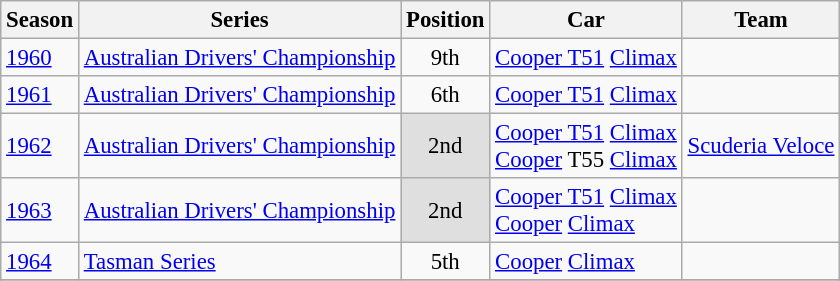<table class="wikitable" style="font-size: 95%;">
<tr>
<th>Season</th>
<th>Series</th>
<th>Position</th>
<th>Car</th>
<th>Team</th>
</tr>
<tr>
<td><a href='#'>1960</a></td>
<td><a href='#'>Australian Drivers' Championship</a></td>
<td align="center">9th</td>
<td><a href='#'>Cooper T51</a> <a href='#'>Climax</a></td>
<td></td>
</tr>
<tr>
<td><a href='#'>1961</a></td>
<td><a href='#'>Australian Drivers' Championship</a></td>
<td align="center">6th</td>
<td><a href='#'>Cooper T51</a> <a href='#'>Climax</a></td>
<td></td>
</tr>
<tr>
<td><a href='#'>1962</a></td>
<td><a href='#'>Australian Drivers' Championship</a></td>
<td align="center" style="background:#dfdfdf;">2nd</td>
<td><a href='#'>Cooper T51</a> <a href='#'>Climax</a><br> <a href='#'>Cooper</a> T55 <a href='#'>Climax</a></td>
<td><a href='#'>Scuderia Veloce</a></td>
</tr>
<tr>
<td><a href='#'>1963</a></td>
<td><a href='#'>Australian Drivers' Championship</a></td>
<td align="center" style="background:#dfdfdf;">2nd</td>
<td><a href='#'>Cooper T51</a> <a href='#'>Climax</a><br> <a href='#'>Cooper</a> <a href='#'>Climax</a></td>
<td></td>
</tr>
<tr>
<td><a href='#'>1964</a></td>
<td><a href='#'>Tasman Series</a></td>
<td align="center">5th</td>
<td><a href='#'>Cooper</a> <a href='#'>Climax</a></td>
<td></td>
</tr>
<tr>
</tr>
</table>
